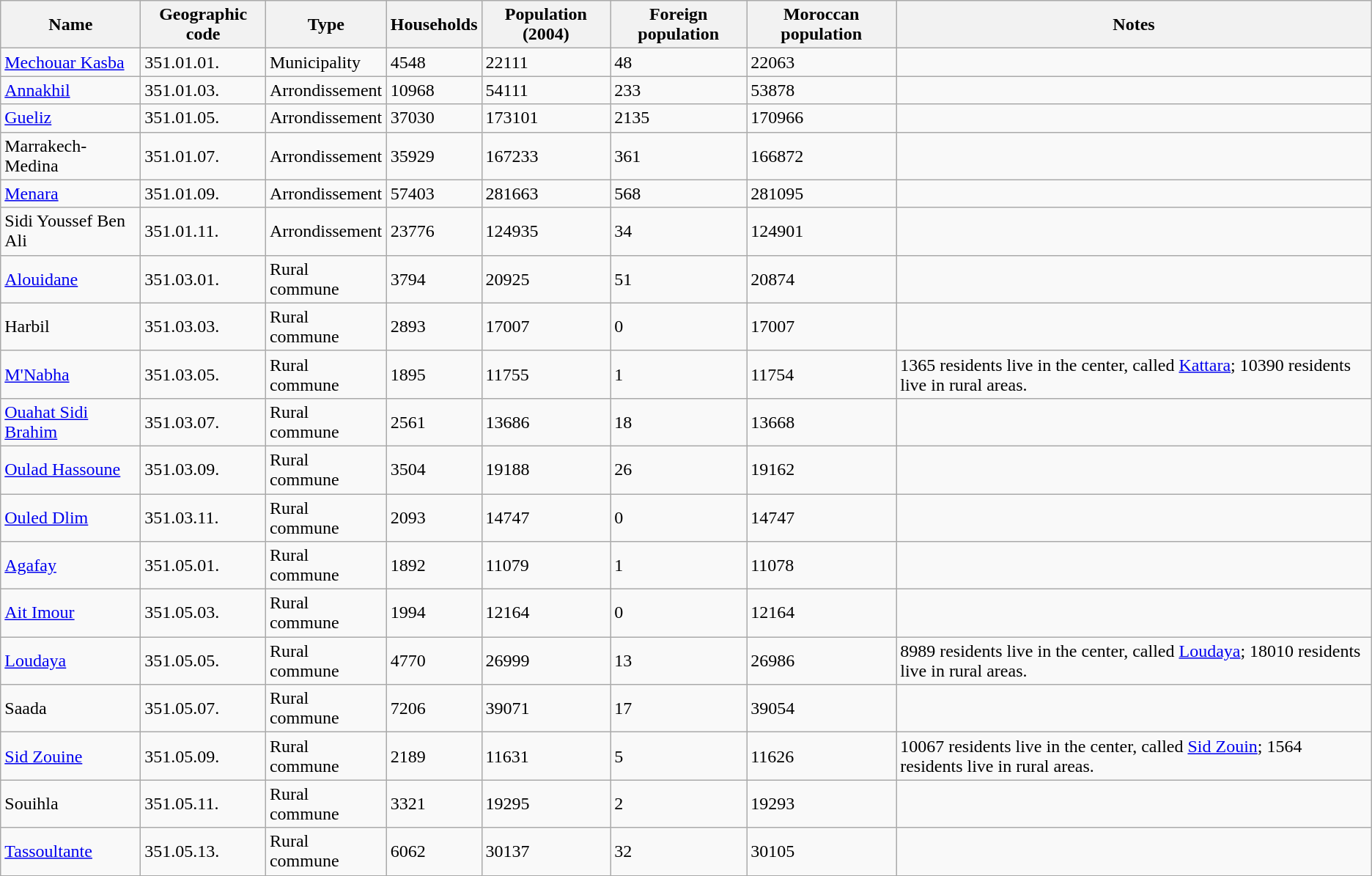<table class="wikitable sortable">
<tr>
<th>Name</th>
<th>Geographic code</th>
<th>Type</th>
<th>Households</th>
<th>Population (2004)</th>
<th>Foreign population</th>
<th>Moroccan population</th>
<th>Notes</th>
</tr>
<tr>
<td><a href='#'>Mechouar Kasba</a></td>
<td>351.01.01.</td>
<td>Municipality</td>
<td>4548</td>
<td>22111</td>
<td>48</td>
<td>22063</td>
<td></td>
</tr>
<tr>
<td><a href='#'>Annakhil</a></td>
<td>351.01.03.</td>
<td>Arrondissement</td>
<td>10968</td>
<td>54111</td>
<td>233</td>
<td>53878</td>
<td></td>
</tr>
<tr>
<td><a href='#'>Gueliz</a></td>
<td>351.01.05.</td>
<td>Arrondissement</td>
<td>37030</td>
<td>173101</td>
<td>2135</td>
<td>170966</td>
<td></td>
</tr>
<tr>
<td>Marrakech-Medina</td>
<td>351.01.07.</td>
<td>Arrondissement</td>
<td>35929</td>
<td>167233</td>
<td>361</td>
<td>166872</td>
<td></td>
</tr>
<tr>
<td><a href='#'>Menara</a></td>
<td>351.01.09.</td>
<td>Arrondissement</td>
<td>57403</td>
<td>281663</td>
<td>568</td>
<td>281095</td>
<td></td>
</tr>
<tr>
<td>Sidi Youssef Ben Ali</td>
<td>351.01.11.</td>
<td>Arrondissement</td>
<td>23776</td>
<td>124935</td>
<td>34</td>
<td>124901</td>
<td></td>
</tr>
<tr>
<td><a href='#'>Alouidane</a></td>
<td>351.03.01.</td>
<td>Rural commune</td>
<td>3794</td>
<td>20925</td>
<td>51</td>
<td>20874</td>
<td></td>
</tr>
<tr>
<td>Harbil</td>
<td>351.03.03.</td>
<td>Rural commune</td>
<td>2893</td>
<td>17007</td>
<td>0</td>
<td>17007</td>
<td></td>
</tr>
<tr>
<td><a href='#'>M'Nabha</a></td>
<td>351.03.05.</td>
<td>Rural commune</td>
<td>1895</td>
<td>11755</td>
<td>1</td>
<td>11754</td>
<td>1365 residents live in the center, called <a href='#'>Kattara</a>; 10390 residents live in rural areas.</td>
</tr>
<tr>
<td><a href='#'>Ouahat Sidi Brahim</a></td>
<td>351.03.07.</td>
<td>Rural commune</td>
<td>2561</td>
<td>13686</td>
<td>18</td>
<td>13668</td>
<td></td>
</tr>
<tr>
<td><a href='#'>Oulad Hassoune</a></td>
<td>351.03.09.</td>
<td>Rural commune</td>
<td>3504</td>
<td>19188</td>
<td>26</td>
<td>19162</td>
<td></td>
</tr>
<tr>
<td><a href='#'>Ouled Dlim</a></td>
<td>351.03.11.</td>
<td>Rural commune</td>
<td>2093</td>
<td>14747</td>
<td>0</td>
<td>14747</td>
<td></td>
</tr>
<tr>
<td><a href='#'>Agafay</a></td>
<td>351.05.01.</td>
<td>Rural commune</td>
<td>1892</td>
<td>11079</td>
<td>1</td>
<td>11078</td>
<td></td>
</tr>
<tr>
<td><a href='#'>Ait Imour</a></td>
<td>351.05.03.</td>
<td>Rural commune</td>
<td>1994</td>
<td>12164</td>
<td>0</td>
<td>12164</td>
<td></td>
</tr>
<tr>
<td><a href='#'>Loudaya</a></td>
<td>351.05.05.</td>
<td>Rural commune</td>
<td>4770</td>
<td>26999</td>
<td>13</td>
<td>26986</td>
<td>8989 residents live in the center, called <a href='#'>Loudaya</a>; 18010 residents live in rural areas.</td>
</tr>
<tr>
<td>Saada</td>
<td>351.05.07.</td>
<td>Rural commune</td>
<td>7206</td>
<td>39071</td>
<td>17</td>
<td>39054</td>
<td></td>
</tr>
<tr>
<td><a href='#'>Sid Zouine</a></td>
<td>351.05.09.</td>
<td>Rural commune</td>
<td>2189</td>
<td>11631</td>
<td>5</td>
<td>11626</td>
<td>10067 residents live in the center, called <a href='#'>Sid Zouin</a>; 1564 residents live in rural areas.</td>
</tr>
<tr>
<td>Souihla</td>
<td>351.05.11.</td>
<td>Rural commune</td>
<td>3321</td>
<td>19295</td>
<td>2</td>
<td>19293</td>
<td></td>
</tr>
<tr>
<td><a href='#'>Tassoultante</a></td>
<td>351.05.13.</td>
<td>Rural commune</td>
<td>6062</td>
<td>30137</td>
<td>32</td>
<td>30105</td>
<td></td>
</tr>
</table>
